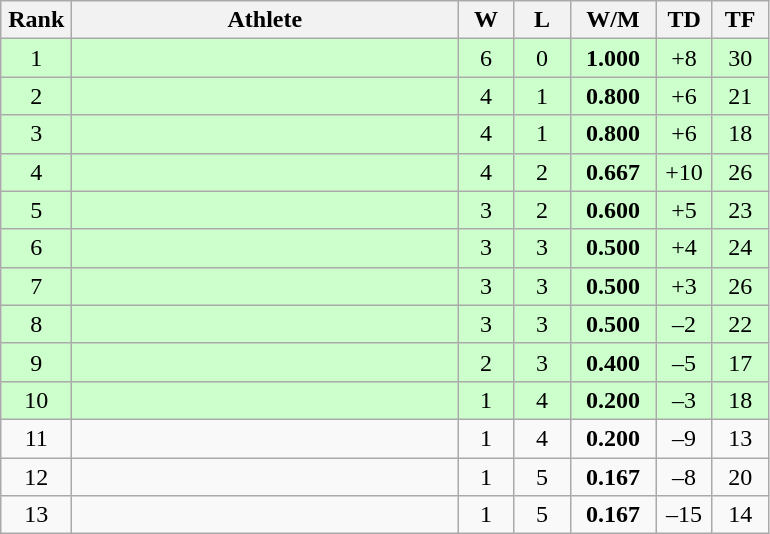<table class=wikitable style="text-align:center">
<tr>
<th width=40>Rank</th>
<th width=250>Athlete</th>
<th width=30>W</th>
<th width=30>L</th>
<th width=50>W/M</th>
<th width=30>TD</th>
<th width=30>TF</th>
</tr>
<tr style="background-color:#ccffcc;">
<td>1</td>
<td align=left></td>
<td>6</td>
<td>0</td>
<td><strong>1.000</strong></td>
<td>+8</td>
<td>30</td>
</tr>
<tr style="background-color:#ccffcc;">
<td>2</td>
<td align=left></td>
<td>4</td>
<td>1</td>
<td><strong>0.800</strong></td>
<td>+6</td>
<td>21</td>
</tr>
<tr style="background-color:#ccffcc;">
<td>3</td>
<td align=left></td>
<td>4</td>
<td>1</td>
<td><strong>0.800</strong></td>
<td>+6</td>
<td>18</td>
</tr>
<tr style="background-color:#ccffcc;">
<td>4</td>
<td align=left></td>
<td>4</td>
<td>2</td>
<td><strong>0.667</strong></td>
<td>+10</td>
<td>26</td>
</tr>
<tr style="background-color:#ccffcc;">
<td>5</td>
<td align=left></td>
<td>3</td>
<td>2</td>
<td><strong>0.600</strong></td>
<td>+5</td>
<td>23</td>
</tr>
<tr style="background-color:#ccffcc;">
<td>6</td>
<td align=left></td>
<td>3</td>
<td>3</td>
<td><strong>0.500</strong></td>
<td>+4</td>
<td>24</td>
</tr>
<tr style="background-color:#ccffcc;">
<td>7</td>
<td align=left></td>
<td>3</td>
<td>3</td>
<td><strong>0.500</strong></td>
<td>+3</td>
<td>26</td>
</tr>
<tr style="background-color:#ccffcc;">
<td>8</td>
<td align=left></td>
<td>3</td>
<td>3</td>
<td><strong>0.500</strong></td>
<td>–2</td>
<td>22</td>
</tr>
<tr style="background-color:#ccffcc;">
<td>9</td>
<td align=left></td>
<td>2</td>
<td>3</td>
<td><strong>0.400</strong></td>
<td>–5</td>
<td>17</td>
</tr>
<tr style="background-color:#ccffcc;">
<td>10</td>
<td align=left></td>
<td>1</td>
<td>4</td>
<td><strong>0.200</strong></td>
<td>–3</td>
<td>18</td>
</tr>
<tr>
<td>11</td>
<td align=left></td>
<td>1</td>
<td>4</td>
<td><strong>0.200</strong></td>
<td>–9</td>
<td>13</td>
</tr>
<tr>
<td>12</td>
<td align=left></td>
<td>1</td>
<td>5</td>
<td><strong>0.167</strong></td>
<td>–8</td>
<td>20</td>
</tr>
<tr>
<td>13</td>
<td align=left></td>
<td>1</td>
<td>5</td>
<td><strong>0.167</strong></td>
<td>–15</td>
<td>14</td>
</tr>
</table>
